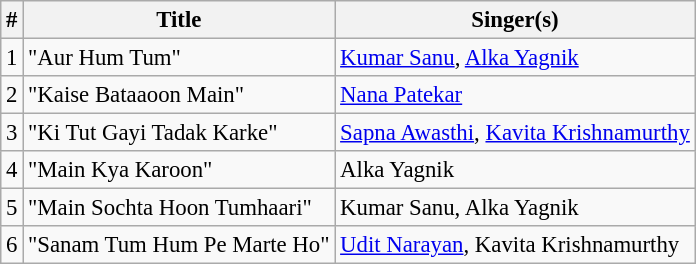<table class="wikitable" style="font-size:95%;">
<tr>
<th>#</th>
<th>Title</th>
<th>Singer(s)</th>
</tr>
<tr>
<td>1</td>
<td>"Aur Hum Tum"</td>
<td><a href='#'>Kumar Sanu</a>, <a href='#'>Alka Yagnik</a></td>
</tr>
<tr>
<td>2</td>
<td>"Kaise Bataaoon Main"</td>
<td><a href='#'>Nana Patekar</a></td>
</tr>
<tr>
<td>3</td>
<td>"Ki Tut Gayi Tadak Karke"</td>
<td><a href='#'>Sapna Awasthi</a>, <a href='#'>Kavita Krishnamurthy</a></td>
</tr>
<tr>
<td>4</td>
<td>"Main Kya Karoon"</td>
<td>Alka Yagnik</td>
</tr>
<tr>
<td>5</td>
<td>"Main Sochta Hoon Tumhaari"</td>
<td>Kumar Sanu, Alka Yagnik</td>
</tr>
<tr>
<td>6</td>
<td>"Sanam Tum Hum Pe Marte Ho"</td>
<td><a href='#'>Udit Narayan</a>, Kavita Krishnamurthy</td>
</tr>
</table>
